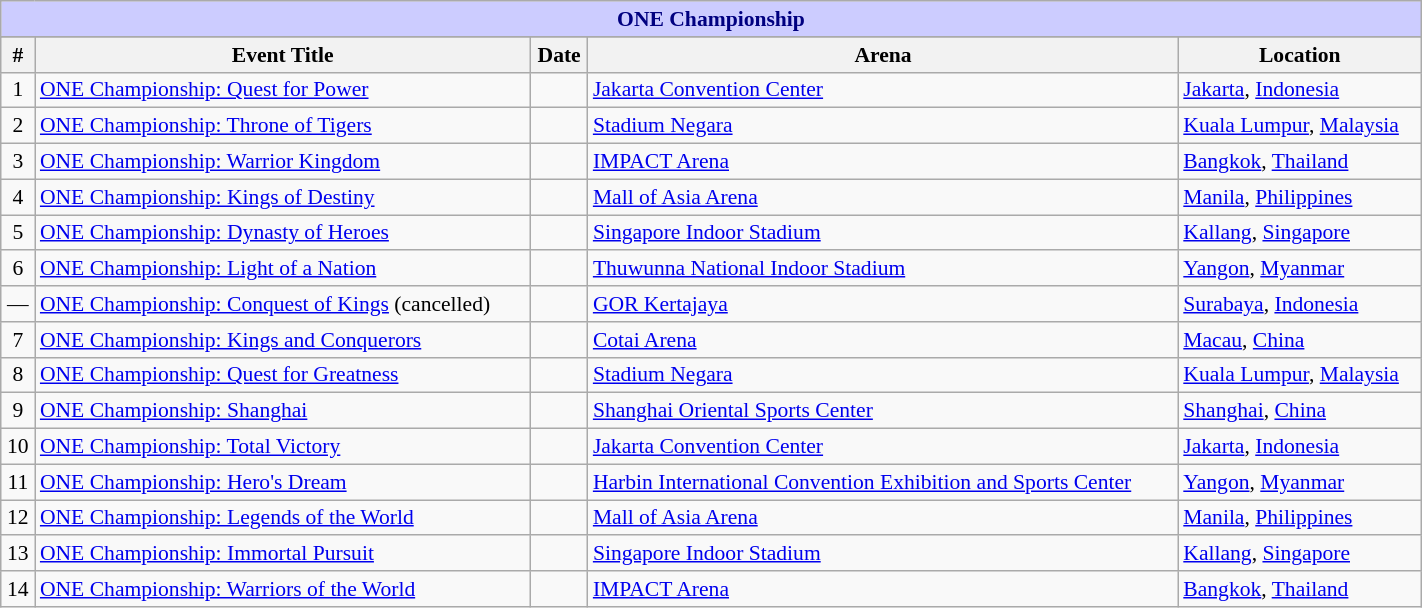<table class="wikitable" style="width:75%; font-size:90%;">
<tr>
<th colspan="8" style="background-color: #ccf; color: #000080; text-align: center;"><strong>ONE Championship</strong></th>
</tr>
<tr>
</tr>
<tr>
<th scope="col">#</th>
<th scope="col">Event Title</th>
<th scope="col">Date</th>
<th scope="col">Arena</th>
<th scope="col">Location</th>
</tr>
<tr>
<td align=center>1</td>
<td><a href='#'>ONE Championship: Quest for Power</a></td>
<td></td>
<td><a href='#'>Jakarta Convention Center</a></td>
<td> <a href='#'>Jakarta</a>, <a href='#'>Indonesia</a></td>
</tr>
<tr>
<td align=center>2</td>
<td><a href='#'>ONE Championship: Throne of Tigers</a></td>
<td></td>
<td><a href='#'>Stadium Negara</a></td>
<td> <a href='#'>Kuala Lumpur</a>, <a href='#'>Malaysia</a></td>
</tr>
<tr>
<td align=center>3</td>
<td><a href='#'>ONE Championship: Warrior Kingdom</a></td>
<td></td>
<td><a href='#'>IMPACT Arena</a></td>
<td> <a href='#'>Bangkok</a>, <a href='#'>Thailand</a></td>
</tr>
<tr>
<td align=center>4</td>
<td><a href='#'>ONE Championship: Kings of Destiny</a></td>
<td></td>
<td><a href='#'>Mall of Asia Arena</a></td>
<td> <a href='#'>Manila</a>, <a href='#'>Philippines</a></td>
</tr>
<tr>
<td align=center>5</td>
<td><a href='#'>ONE Championship: Dynasty of Heroes</a></td>
<td></td>
<td><a href='#'>Singapore Indoor Stadium</a></td>
<td> <a href='#'>Kallang</a>, <a href='#'>Singapore</a></td>
</tr>
<tr>
<td align=center>6</td>
<td><a href='#'>ONE Championship: Light of a Nation</a></td>
<td></td>
<td><a href='#'>Thuwunna National Indoor Stadium</a></td>
<td> <a href='#'>Yangon</a>, <a href='#'>Myanmar</a></td>
</tr>
<tr>
<td align=center>—</td>
<td><a href='#'>ONE Championship: Conquest of Kings</a> (cancelled)</td>
<td></td>
<td><a href='#'>GOR Kertajaya</a></td>
<td> <a href='#'>Surabaya</a>, <a href='#'>Indonesia</a></td>
</tr>
<tr>
<td align=center>7</td>
<td><a href='#'>ONE Championship: Kings and Conquerors</a></td>
<td></td>
<td><a href='#'>Cotai Arena</a></td>
<td> <a href='#'>Macau</a>, <a href='#'>China</a></td>
</tr>
<tr>
<td align=center>8</td>
<td><a href='#'>ONE Championship: Quest for Greatness</a></td>
<td></td>
<td><a href='#'>Stadium Negara</a></td>
<td> <a href='#'>Kuala Lumpur</a>, <a href='#'>Malaysia</a></td>
</tr>
<tr>
<td align=center>9</td>
<td><a href='#'>ONE Championship: Shanghai</a></td>
<td></td>
<td><a href='#'>Shanghai Oriental Sports Center</a></td>
<td> <a href='#'>Shanghai</a>, <a href='#'>China</a></td>
</tr>
<tr>
<td align=center>10</td>
<td><a href='#'>ONE Championship: Total Victory</a></td>
<td></td>
<td><a href='#'>Jakarta Convention Center</a></td>
<td> <a href='#'>Jakarta</a>, <a href='#'>Indonesia</a></td>
</tr>
<tr>
<td align=center>11</td>
<td><a href='#'>ONE Championship: Hero's Dream</a></td>
<td></td>
<td><a href='#'>Harbin International Convention Exhibition and Sports Center</a></td>
<td> <a href='#'>Yangon</a>, <a href='#'>Myanmar</a></td>
</tr>
<tr>
<td align=center>12</td>
<td><a href='#'>ONE Championship: Legends of the World</a></td>
<td></td>
<td><a href='#'>Mall of Asia Arena</a></td>
<td> <a href='#'>Manila</a>, <a href='#'>Philippines</a></td>
</tr>
<tr>
<td align=center>13</td>
<td><a href='#'>ONE Championship: Immortal Pursuit</a></td>
<td></td>
<td><a href='#'>Singapore Indoor Stadium</a></td>
<td> <a href='#'>Kallang</a>, <a href='#'>Singapore</a></td>
</tr>
<tr>
<td align=center>14</td>
<td><a href='#'>ONE Championship: Warriors of the World</a></td>
<td></td>
<td><a href='#'>IMPACT Arena</a></td>
<td> <a href='#'>Bangkok</a>, <a href='#'>Thailand</a></td>
</tr>
</table>
